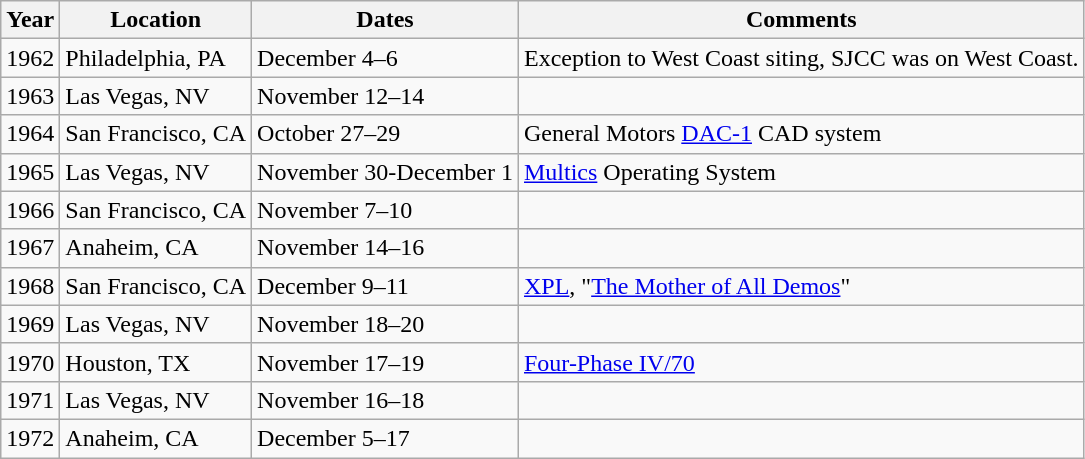<table class="wikitable">
<tr>
<th>Year</th>
<th>Location</th>
<th>Dates</th>
<th>Comments</th>
</tr>
<tr>
<td>1962</td>
<td>Philadelphia, PA</td>
<td>December 4–6</td>
<td>Exception to West Coast siting, SJCC was on West Coast.</td>
</tr>
<tr>
<td>1963</td>
<td>Las Vegas, NV</td>
<td>November 12–14</td>
<td></td>
</tr>
<tr>
<td>1964</td>
<td>San Francisco, CA</td>
<td>October 27–29</td>
<td>General Motors <a href='#'>DAC-1</a> CAD system</td>
</tr>
<tr>
<td>1965</td>
<td>Las Vegas, NV</td>
<td>November 30-December 1</td>
<td><a href='#'>Multics</a> Operating System</td>
</tr>
<tr>
<td>1966</td>
<td>San Francisco, CA</td>
<td>November 7–10</td>
<td></td>
</tr>
<tr>
<td>1967</td>
<td>Anaheim, CA</td>
<td>November 14–16</td>
<td></td>
</tr>
<tr>
<td>1968</td>
<td>San Francisco, CA</td>
<td>December 9–11</td>
<td><a href='#'>XPL</a>, "<a href='#'>The Mother of All Demos</a>"</td>
</tr>
<tr>
<td>1969</td>
<td>Las Vegas, NV</td>
<td>November 18–20</td>
<td></td>
</tr>
<tr>
<td>1970</td>
<td>Houston, TX</td>
<td>November 17–19</td>
<td><a href='#'>Four-Phase IV/70</a></td>
</tr>
<tr>
<td>1971</td>
<td>Las Vegas, NV</td>
<td>November 16–18</td>
<td></td>
</tr>
<tr>
<td>1972</td>
<td>Anaheim, CA</td>
<td>December 5–17</td>
<td></td>
</tr>
</table>
